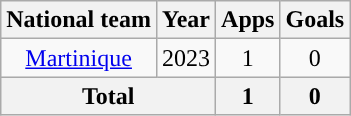<table class="wikitable" style="text-align:center">
<tr>
<th>National team</th>
<th>Year</th>
<th>Apps</th>
<th>Goals</th>
</tr>
<tr>
<td rowspan="1"><a href='#'>Martinique</a></td>
<td>2023</td>
<td>1</td>
<td>0</td>
</tr>
<tr>
<th colspan=2>Total</th>
<th>1</th>
<th>0</th>
</tr>
</table>
